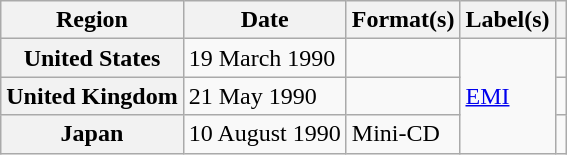<table class="wikitable plainrowheaders">
<tr>
<th scope="col">Region</th>
<th scope="col">Date</th>
<th scope="col">Format(s)</th>
<th scope="col">Label(s)</th>
<th scope="col"></th>
</tr>
<tr>
<th scope="row">United States</th>
<td>19 March 1990</td>
<td></td>
<td rowspan="3"><a href='#'>EMI</a></td>
<td></td>
</tr>
<tr>
<th scope="row">United Kingdom</th>
<td>21 May 1990</td>
<td></td>
<td></td>
</tr>
<tr>
<th scope="row">Japan</th>
<td>10 August 1990</td>
<td>Mini-CD</td>
<td></td>
</tr>
</table>
